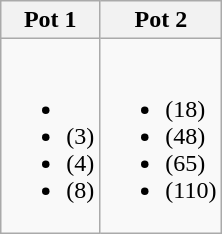<table class="wikitable">
<tr>
<th>Pot 1</th>
<th>Pot 2</th>
</tr>
<tr>
<td><br><ul><li></li><li> (3)</li><li> (4)</li><li> (8)</li></ul></td>
<td><br><ul><li> (18)</li><li> (48)</li><li> (65)</li><li> (110)</li></ul></td>
</tr>
</table>
